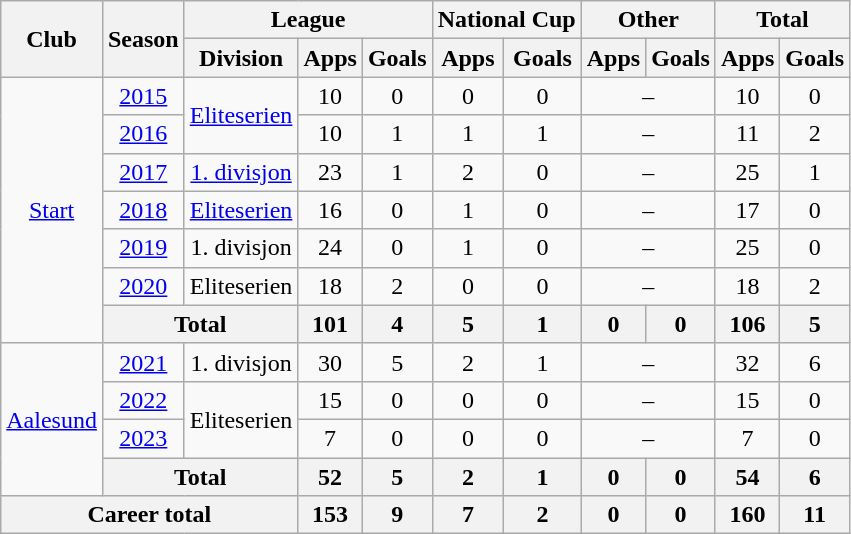<table class="wikitable" style="text-align: center;">
<tr>
<th rowspan="2">Club</th>
<th rowspan="2">Season</th>
<th colspan="3">League</th>
<th colspan="2">National Cup</th>
<th colspan="2">Other</th>
<th colspan="2">Total</th>
</tr>
<tr>
<th>Division</th>
<th>Apps</th>
<th>Goals</th>
<th>Apps</th>
<th>Goals</th>
<th>Apps</th>
<th>Goals</th>
<th>Apps</th>
<th>Goals</th>
</tr>
<tr>
<td rowspan="7" valign="center"><a href='#'>Start</a></td>
<td><a href='#'>2015</a></td>
<td rowspan="2" valign="center"><a href='#'>Eliteserien</a></td>
<td>10</td>
<td>0</td>
<td>0</td>
<td>0</td>
<td colspan="2">–</td>
<td>10</td>
<td>0</td>
</tr>
<tr>
<td><a href='#'>2016</a></td>
<td>10</td>
<td>1</td>
<td>1</td>
<td>1</td>
<td colspan="2">–</td>
<td>11</td>
<td>2</td>
</tr>
<tr>
<td><a href='#'>2017</a></td>
<td><a href='#'>1. divisjon</a></td>
<td>23</td>
<td>1</td>
<td>2</td>
<td>0</td>
<td colspan="2">–</td>
<td>25</td>
<td>1</td>
</tr>
<tr>
<td><a href='#'>2018</a></td>
<td><a href='#'>Eliteserien</a></td>
<td>16</td>
<td>0</td>
<td>1</td>
<td>0</td>
<td colspan="2">–</td>
<td>17</td>
<td>0</td>
</tr>
<tr>
<td><a href='#'>2019</a></td>
<td>1. divisjon</td>
<td>24</td>
<td>0</td>
<td>1</td>
<td>0</td>
<td colspan="2">–</td>
<td>25</td>
<td>0</td>
</tr>
<tr>
<td><a href='#'>2020</a></td>
<td>Eliteserien</td>
<td>18</td>
<td>2</td>
<td>0</td>
<td>0</td>
<td colspan="2">–</td>
<td>18</td>
<td>2</td>
</tr>
<tr>
<th colspan="2">Total</th>
<th>101</th>
<th>4</th>
<th>5</th>
<th>1</th>
<th>0</th>
<th>0</th>
<th>106</th>
<th>5</th>
</tr>
<tr>
<td rowspan="4"><a href='#'>Aalesund</a></td>
<td><a href='#'>2021</a></td>
<td>1. divisjon</td>
<td>30</td>
<td>5</td>
<td>2</td>
<td>1</td>
<td colspan="2">–</td>
<td>32</td>
<td>6</td>
</tr>
<tr>
<td><a href='#'>2022</a></td>
<td rowspan="2">Eliteserien</td>
<td>15</td>
<td>0</td>
<td>0</td>
<td>0</td>
<td colspan="2">–</td>
<td>15</td>
<td>0</td>
</tr>
<tr>
<td><a href='#'>2023</a></td>
<td>7</td>
<td>0</td>
<td>0</td>
<td>0</td>
<td colspan="2">–</td>
<td>7</td>
<td>0</td>
</tr>
<tr>
<th colspan="2">Total</th>
<th>52</th>
<th>5</th>
<th>2</th>
<th>1</th>
<th>0</th>
<th>0</th>
<th>54</th>
<th>6</th>
</tr>
<tr>
<th colspan="3">Career total</th>
<th>153</th>
<th>9</th>
<th>7</th>
<th>2</th>
<th>0</th>
<th>0</th>
<th>160</th>
<th>11</th>
</tr>
</table>
